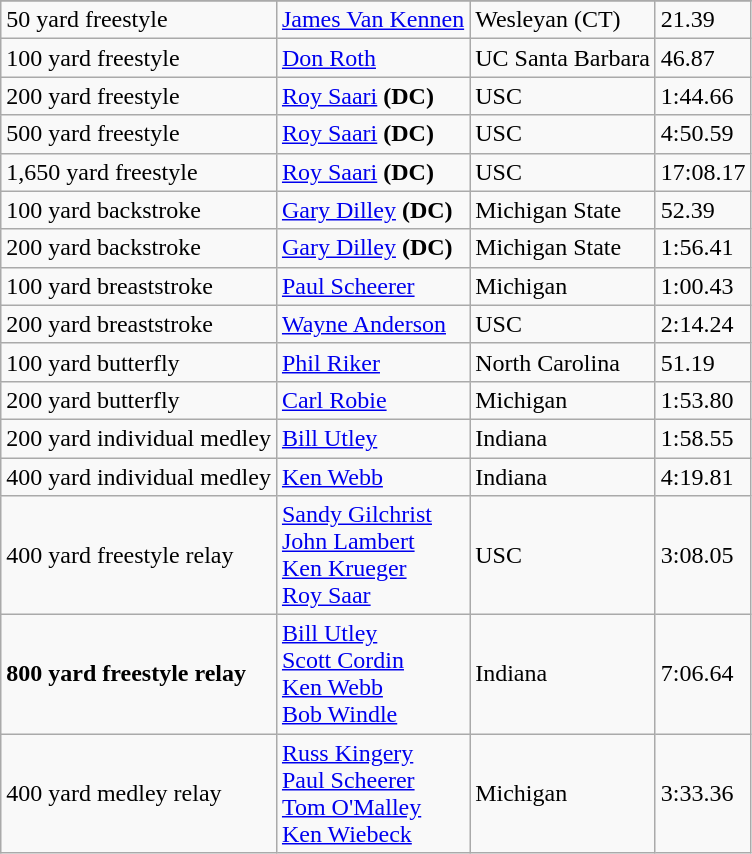<table class="wikitable sortable" style="text-align:left">
<tr>
</tr>
<tr>
<td>50 yard freestyle</td>
<td><a href='#'>James Van Kennen</a></td>
<td>Wesleyan (CT)</td>
<td>21.39</td>
</tr>
<tr>
<td>100 yard freestyle</td>
<td><a href='#'>Don Roth</a></td>
<td>UC Santa Barbara</td>
<td>46.87</td>
</tr>
<tr>
<td>200 yard freestyle</td>
<td><a href='#'>Roy Saari</a> <strong>(DC)</strong></td>
<td>USC</td>
<td>1:44.66</td>
</tr>
<tr>
<td>500 yard freestyle</td>
<td><a href='#'>Roy Saari</a> <strong>(DC)</strong></td>
<td>USC</td>
<td>4:50.59</td>
</tr>
<tr>
<td>1,650 yard freestyle</td>
<td><a href='#'>Roy Saari</a> <strong>(DC)</strong></td>
<td>USC</td>
<td>17:08.17</td>
</tr>
<tr>
<td>100 yard backstroke</td>
<td><a href='#'>Gary Dilley</a> <strong>(DC)</strong></td>
<td>Michigan State</td>
<td>52.39</td>
</tr>
<tr>
<td>200 yard backstroke</td>
<td><a href='#'>Gary Dilley</a> <strong>(DC)</strong></td>
<td>Michigan State</td>
<td>1:56.41</td>
</tr>
<tr>
<td>100 yard breaststroke</td>
<td><a href='#'>Paul Scheerer</a></td>
<td>Michigan</td>
<td>1:00.43</td>
</tr>
<tr>
<td>200 yard breaststroke</td>
<td><a href='#'>Wayne Anderson</a></td>
<td>USC</td>
<td>2:14.24</td>
</tr>
<tr>
<td>100 yard butterfly</td>
<td><a href='#'>Phil Riker</a></td>
<td>North Carolina</td>
<td>51.19</td>
</tr>
<tr>
<td>200 yard butterfly</td>
<td><a href='#'>Carl Robie</a></td>
<td>Michigan</td>
<td>1:53.80</td>
</tr>
<tr>
<td>200 yard individual medley</td>
<td><a href='#'>Bill Utley</a></td>
<td>Indiana</td>
<td>1:58.55</td>
</tr>
<tr>
<td>400 yard individual medley</td>
<td><a href='#'>Ken Webb</a></td>
<td>Indiana</td>
<td>4:19.81</td>
</tr>
<tr>
<td>400 yard freestyle relay</td>
<td> <a href='#'>Sandy Gilchrist</a><br><a href='#'>John Lambert</a><br><a href='#'>Ken Krueger</a><br><a href='#'>Roy Saar</a></td>
<td>USC</td>
<td>3:08.05</td>
</tr>
<tr>
<td><strong>800 yard freestyle relay</strong></td>
<td><a href='#'>Bill Utley</a><br><a href='#'>Scott Cordin</a><br><a href='#'>Ken Webb</a><br> <a href='#'>Bob Windle</a></td>
<td>Indiana</td>
<td>7:06.64</td>
</tr>
<tr>
<td>400 yard medley relay</td>
<td><a href='#'>Russ Kingery</a><br><a href='#'>Paul Scheerer</a><br><a href='#'>Tom O'Malley</a><br><a href='#'>Ken Wiebeck</a></td>
<td>Michigan</td>
<td>3:33.36</td>
</tr>
</table>
